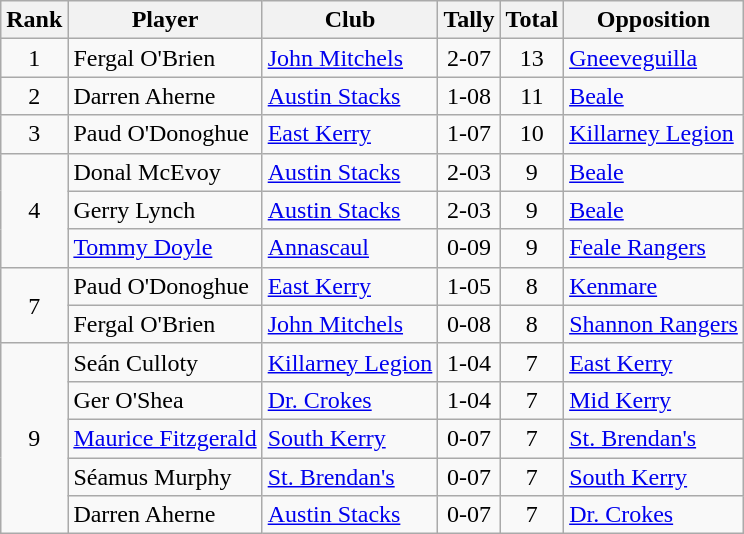<table class="wikitable">
<tr>
<th>Rank</th>
<th>Player</th>
<th>Club</th>
<th>Tally</th>
<th>Total</th>
<th>Opposition</th>
</tr>
<tr>
<td rowspan="1" style="text-align:center;">1</td>
<td>Fergal O'Brien</td>
<td><a href='#'>John Mitchels</a></td>
<td align=center>2-07</td>
<td align=center>13</td>
<td><a href='#'>Gneeveguilla</a></td>
</tr>
<tr>
<td rowspan="1" style="text-align:center;">2</td>
<td>Darren Aherne</td>
<td><a href='#'>Austin Stacks</a></td>
<td align=center>1-08</td>
<td align=center>11</td>
<td><a href='#'>Beale</a></td>
</tr>
<tr>
<td rowspan="1" style="text-align:center;">3</td>
<td>Paud O'Donoghue</td>
<td><a href='#'>East Kerry</a></td>
<td align=center>1-07</td>
<td align=center>10</td>
<td><a href='#'>Killarney Legion</a></td>
</tr>
<tr>
<td rowspan="3" style="text-align:center;">4</td>
<td>Donal McEvoy</td>
<td><a href='#'>Austin Stacks</a></td>
<td align=center>2-03</td>
<td align=center>9</td>
<td><a href='#'>Beale</a></td>
</tr>
<tr>
<td>Gerry Lynch</td>
<td><a href='#'>Austin Stacks</a></td>
<td align=center>2-03</td>
<td align=center>9</td>
<td><a href='#'>Beale</a></td>
</tr>
<tr>
<td><a href='#'>Tommy Doyle</a></td>
<td><a href='#'>Annascaul</a></td>
<td align=center>0-09</td>
<td align=center>9</td>
<td><a href='#'>Feale Rangers</a></td>
</tr>
<tr>
<td rowspan="2" style="text-align:center;">7</td>
<td>Paud O'Donoghue</td>
<td><a href='#'>East Kerry</a></td>
<td align=center>1-05</td>
<td align=center>8</td>
<td><a href='#'>Kenmare</a></td>
</tr>
<tr>
<td>Fergal O'Brien</td>
<td><a href='#'>John Mitchels</a></td>
<td align=center>0-08</td>
<td align=center>8</td>
<td><a href='#'>Shannon Rangers</a></td>
</tr>
<tr>
<td rowspan="5" style="text-align:center;">9</td>
<td>Seán Culloty</td>
<td><a href='#'>Killarney Legion</a></td>
<td align=center>1-04</td>
<td align=center>7</td>
<td><a href='#'>East Kerry</a></td>
</tr>
<tr>
<td>Ger O'Shea</td>
<td><a href='#'>Dr. Crokes</a></td>
<td align=center>1-04</td>
<td align=center>7</td>
<td><a href='#'>Mid Kerry</a></td>
</tr>
<tr>
<td><a href='#'>Maurice Fitzgerald</a></td>
<td><a href='#'>South Kerry</a></td>
<td align=center>0-07</td>
<td align=center>7</td>
<td><a href='#'>St. Brendan's</a></td>
</tr>
<tr>
<td>Séamus Murphy</td>
<td><a href='#'>St. Brendan's</a></td>
<td align=center>0-07</td>
<td align=center>7</td>
<td><a href='#'>South Kerry</a></td>
</tr>
<tr>
<td>Darren Aherne</td>
<td><a href='#'>Austin Stacks</a></td>
<td align=center>0-07</td>
<td align=center>7</td>
<td><a href='#'>Dr. Crokes</a></td>
</tr>
</table>
